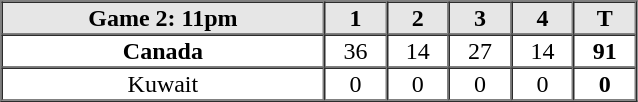<table border=1 cellspacing=0 width=425 style="margin-left:3em;">
<tr style="text-align:center; background-color:#e6e6e6;">
<th>Game 2: 11pm</th>
<th>1</th>
<th>2</th>
<th>3</th>
<th>4</th>
<th>T</th>
</tr>
<tr style="text-align:center">
<th> Canada</th>
<td>36</td>
<td>14</td>
<td>27</td>
<td>14</td>
<th>91</th>
</tr>
<tr style="text-align:center">
<td> Kuwait</td>
<td>0</td>
<td>0</td>
<td>0</td>
<td>0</td>
<th>0</th>
</tr>
</table>
